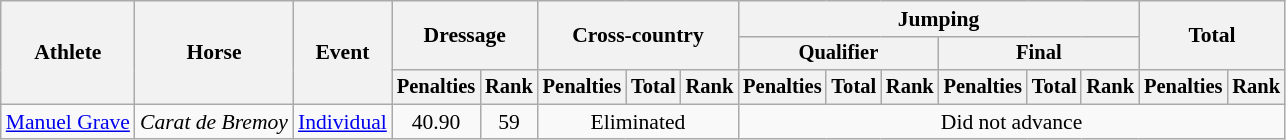<table class=wikitable style=font-size:90%;text-align:center>
<tr>
<th rowspan="3">Athlete</th>
<th rowspan="3">Horse</th>
<th rowspan="3">Event</th>
<th colspan="2" rowspan="2">Dressage</th>
<th colspan="3" rowspan="2">Cross-country</th>
<th colspan="6">Jumping</th>
<th colspan="2" rowspan="2">Total</th>
</tr>
<tr style="font-size:95%">
<th colspan="3">Qualifier</th>
<th colspan="3">Final</th>
</tr>
<tr style="font-size:95%">
<th>Penalties</th>
<th>Rank</th>
<th>Penalties</th>
<th>Total</th>
<th>Rank</th>
<th>Penalties</th>
<th>Total</th>
<th>Rank</th>
<th>Penalties</th>
<th>Total</th>
<th>Rank</th>
<th>Penalties</th>
<th>Rank</th>
</tr>
<tr>
<td align=left><a href='#'>Manuel Grave</a></td>
<td align=left><em>Carat de Bremoy</em></td>
<td align=left><a href='#'>Individual</a></td>
<td>40.90</td>
<td>59</td>
<td colspan=3>Eliminated</td>
<td colspan=9>Did not advance</td>
</tr>
</table>
